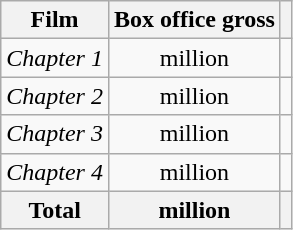<table class="wikitable plainrowheaders unsortable" style="text-align:center;">
<tr>
<th>Film</th>
<th>Box office gross</th>
<th></th>
</tr>
<tr>
<td><em>Chapter 1</em></td>
<td>million</td>
<td></td>
</tr>
<tr>
<td><em>Chapter 2</em></td>
<td>million</td>
<td></td>
</tr>
<tr>
<td><em>Chapter 3</em></td>
<td>million</td>
<td></td>
</tr>
<tr>
<td><em>Chapter 4</em></td>
<td>million</td>
<td></td>
</tr>
<tr>
<th>Total</th>
<th>million</th>
<th></th>
</tr>
</table>
